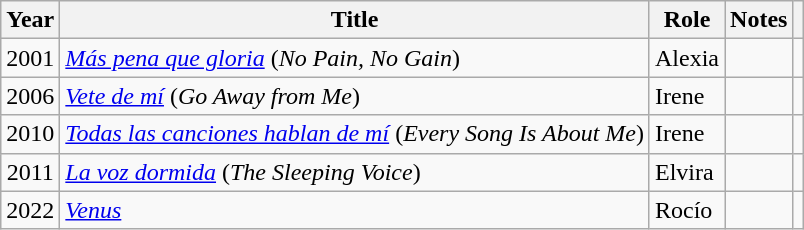<table class="wikitable sortable">
<tr>
<th>Year</th>
<th>Title</th>
<th>Role</th>
<th class="unsortable">Notes</th>
<th></th>
</tr>
<tr>
<td align = "center">2001</td>
<td><em><a href='#'>Más pena que gloria</a></em> (<em>No Pain, No Gain</em>)</td>
<td>Alexia</td>
<td></td>
<td align = "center"></td>
</tr>
<tr>
<td align = "center">2006</td>
<td><a href='#'><em>Vete de mí</em></a> (<em>Go Away from Me</em>)</td>
<td>Irene</td>
<td></td>
<td align = "center"></td>
</tr>
<tr>
<td align = "center">2010</td>
<td><a href='#'><em>Todas las canciones hablan de mí</em></a> (<em>Every Song Is About Me</em>)</td>
<td>Irene</td>
<td></td>
<td align = "center"></td>
</tr>
<tr>
<td align = "center">2011</td>
<td><em><a href='#'>La voz dormida</a></em> (<em>The Sleeping Voice</em>)</td>
<td>Elvira</td>
<td></td>
<td align = "center"></td>
</tr>
<tr>
<td align = "center">2022</td>
<td><em><a href='#'>Venus</a></em></td>
<td>Rocío</td>
<td></td>
<td align = "center"></td>
</tr>
</table>
